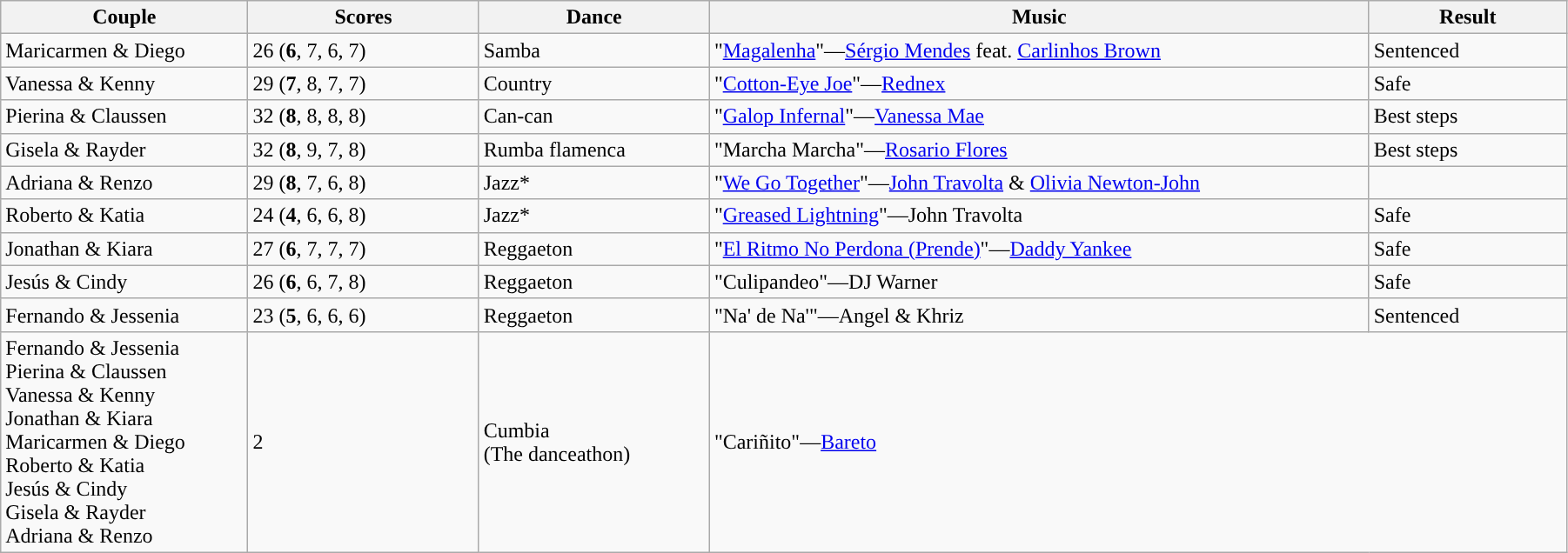<table class="wikitable sortable" style="width:95%; white-space:nowrap;">
<tr>
<th style="width:15%;">Couple</th>
<th style="width:14%;">Scores</th>
<th style="width:14%;">Dance</th>
<th style="width:40%;">Music</th>
<th style="width:12%;">Result</th>
</tr>
<tr>
<td>Maricarmen & Diego</td>
<td>26 (<strong>6</strong>, 7, 6, 7)</td>
<td> Samba</td>
<td>"<a href='#'>Magalenha</a>"—<a href='#'>Sérgio Mendes</a> feat. <a href='#'>Carlinhos Brown</a></td>
<td>Sentenced</td>
</tr>
<tr>
<td>Vanessa & Kenny</td>
<td>29 (<strong>7</strong>, 8, 7, 7)</td>
<td> Country</td>
<td>"<a href='#'>Cotton-Eye Joe</a>"—<a href='#'>Rednex</a></td>
<td>Safe</td>
</tr>
<tr>
<td>Pierina & Claussen</td>
<td>32 (<strong>8</strong>, 8, 8, 8)</td>
<td> Can-can</td>
<td>"<a href='#'>Galop Infernal</a>"—<a href='#'>Vanessa Mae</a></td>
<td>Best steps</td>
</tr>
<tr>
<td>Gisela & Rayder</td>
<td>32 (<strong>8</strong>, 9, 7, 8)</td>
<td> Rumba flamenca</td>
<td>"Marcha Marcha"—<a href='#'>Rosario Flores</a></td>
<td>Best steps</td>
</tr>
<tr>
<td>Adriana & Renzo</td>
<td>29 (<strong>8</strong>, 7, 6, 8)</td>
<td>Jazz*</td>
<td>"<a href='#'>We Go Together</a>"—<a href='#'>John Travolta</a> & <a href='#'>Olivia Newton-John</a></td>
<td></td>
</tr>
<tr>
<td>Roberto & Katia</td>
<td>24 (<strong>4</strong>, 6, 6, 8)</td>
<td>Jazz*</td>
<td>"<a href='#'>Greased Lightning</a>"—John Travolta</td>
<td>Safe</td>
</tr>
<tr>
<td>Jonathan & Kiara</td>
<td>27 (<strong>6</strong>, 7, 7, 7)</td>
<td>Reggaeton</td>
<td>"<a href='#'>El Ritmo No Perdona (Prende)</a>"—<a href='#'>Daddy Yankee</a></td>
<td>Safe</td>
</tr>
<tr>
<td>Jesús & Cindy</td>
<td>26 (<strong>6</strong>, 6, 7, 8)</td>
<td>Reggaeton</td>
<td>"Culipandeo"—DJ Warner</td>
<td>Safe</td>
</tr>
<tr>
<td>Fernando & Jessenia</td>
<td>23 (<strong>5</strong>, 6, 6, 6)</td>
<td>Reggaeton</td>
<td>"Na' de Na'"—Angel & Khriz</td>
<td>Sentenced</td>
</tr>
<tr>
<td>Fernando & Jessenia<br>Pierina & Claussen<br>Vanessa & Kenny<br>Jonathan & Kiara<br>Maricarmen & Diego<br>Roberto & Katia<br>Jesús & Cindy<br>Gisela & Rayder<br>Adriana & Renzo</td>
<td valign="top"><br><br><br><br>2</td>
<td>Cumbia<br>(The danceathon)</td>
<td colspan=2>"Cariñito"—<a href='#'>Bareto</a></td>
</tr>
</table>
